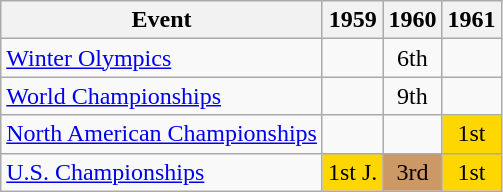<table class="wikitable">
<tr>
<th>Event</th>
<th>1959</th>
<th>1960</th>
<th>1961</th>
</tr>
<tr>
<td><a href='#'>Winter Olympics</a></td>
<td></td>
<td align="center">6th</td>
<td></td>
</tr>
<tr>
<td><a href='#'>World Championships</a></td>
<td></td>
<td align="center">9th</td>
<td></td>
</tr>
<tr>
<td><a href='#'>North American Championships</a></td>
<td></td>
<td></td>
<td align="center" bgcolor="gold">1st</td>
</tr>
<tr>
<td><a href='#'>U.S. Championships</a></td>
<td align="center" bgcolor="gold">1st J.</td>
<td align="center" bgcolor="cc9966">3rd</td>
<td align="center" bgcolor="gold">1st</td>
</tr>
</table>
